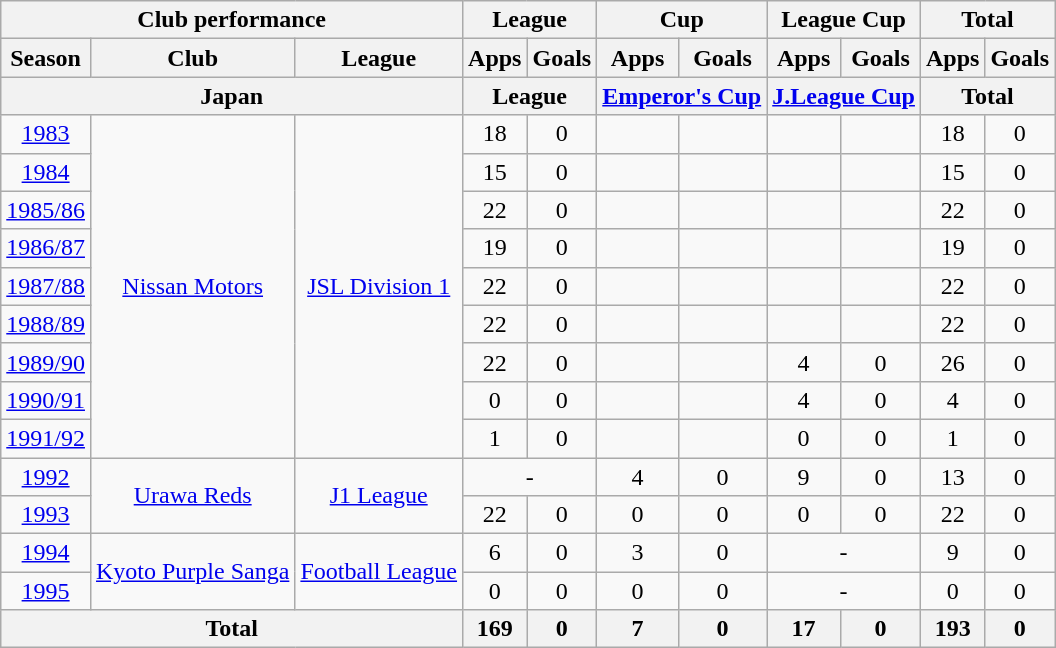<table class="wikitable" style="text-align:center;">
<tr>
<th colspan=3>Club performance</th>
<th colspan=2>League</th>
<th colspan=2>Cup</th>
<th colspan=2>League Cup</th>
<th colspan=2>Total</th>
</tr>
<tr>
<th>Season</th>
<th>Club</th>
<th>League</th>
<th>Apps</th>
<th>Goals</th>
<th>Apps</th>
<th>Goals</th>
<th>Apps</th>
<th>Goals</th>
<th>Apps</th>
<th>Goals</th>
</tr>
<tr>
<th colspan=3>Japan</th>
<th colspan=2>League</th>
<th colspan=2><a href='#'>Emperor's Cup</a></th>
<th colspan=2><a href='#'>J.League Cup</a></th>
<th colspan=2>Total</th>
</tr>
<tr>
<td><a href='#'>1983</a></td>
<td rowspan="9"><a href='#'>Nissan Motors</a></td>
<td rowspan="9"><a href='#'>JSL Division 1</a></td>
<td>18</td>
<td>0</td>
<td></td>
<td></td>
<td></td>
<td></td>
<td>18</td>
<td>0</td>
</tr>
<tr>
<td><a href='#'>1984</a></td>
<td>15</td>
<td>0</td>
<td></td>
<td></td>
<td></td>
<td></td>
<td>15</td>
<td>0</td>
</tr>
<tr>
<td><a href='#'>1985/86</a></td>
<td>22</td>
<td>0</td>
<td></td>
<td></td>
<td></td>
<td></td>
<td>22</td>
<td>0</td>
</tr>
<tr>
<td><a href='#'>1986/87</a></td>
<td>19</td>
<td>0</td>
<td></td>
<td></td>
<td></td>
<td></td>
<td>19</td>
<td>0</td>
</tr>
<tr>
<td><a href='#'>1987/88</a></td>
<td>22</td>
<td>0</td>
<td></td>
<td></td>
<td></td>
<td></td>
<td>22</td>
<td>0</td>
</tr>
<tr>
<td><a href='#'>1988/89</a></td>
<td>22</td>
<td>0</td>
<td></td>
<td></td>
<td></td>
<td></td>
<td>22</td>
<td>0</td>
</tr>
<tr>
<td><a href='#'>1989/90</a></td>
<td>22</td>
<td>0</td>
<td></td>
<td></td>
<td>4</td>
<td>0</td>
<td>26</td>
<td>0</td>
</tr>
<tr>
<td><a href='#'>1990/91</a></td>
<td>0</td>
<td>0</td>
<td></td>
<td></td>
<td>4</td>
<td>0</td>
<td>4</td>
<td>0</td>
</tr>
<tr>
<td><a href='#'>1991/92</a></td>
<td>1</td>
<td>0</td>
<td></td>
<td></td>
<td>0</td>
<td>0</td>
<td>1</td>
<td>0</td>
</tr>
<tr>
<td><a href='#'>1992</a></td>
<td rowspan="2"><a href='#'>Urawa Reds</a></td>
<td rowspan="2"><a href='#'>J1 League</a></td>
<td colspan="2">-</td>
<td>4</td>
<td>0</td>
<td>9</td>
<td>0</td>
<td>13</td>
<td>0</td>
</tr>
<tr>
<td><a href='#'>1993</a></td>
<td>22</td>
<td>0</td>
<td>0</td>
<td>0</td>
<td>0</td>
<td>0</td>
<td>22</td>
<td>0</td>
</tr>
<tr>
<td><a href='#'>1994</a></td>
<td rowspan="2"><a href='#'>Kyoto Purple Sanga</a></td>
<td rowspan="2"><a href='#'>Football League</a></td>
<td>6</td>
<td>0</td>
<td>3</td>
<td>0</td>
<td colspan="2">-</td>
<td>9</td>
<td>0</td>
</tr>
<tr>
<td><a href='#'>1995</a></td>
<td>0</td>
<td>0</td>
<td>0</td>
<td>0</td>
<td colspan="2">-</td>
<td>0</td>
<td>0</td>
</tr>
<tr>
<th colspan=3>Total</th>
<th>169</th>
<th>0</th>
<th>7</th>
<th>0</th>
<th>17</th>
<th>0</th>
<th>193</th>
<th>0</th>
</tr>
</table>
